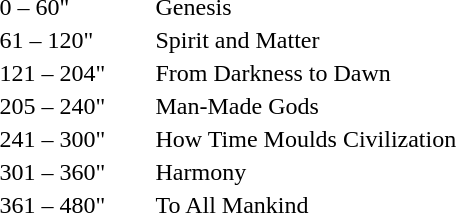<table>
<tr>
<td valign="top" width="100px">0 – 60"</td>
<td valign="top">Genesis</td>
</tr>
<tr>
<td valign="top" width="100px">61 – 120"</td>
<td valign="top">Spirit and Matter</td>
</tr>
<tr>
<td valign="top" width="100px">121 – 204"</td>
<td valign="top">From Darkness to Dawn</td>
</tr>
<tr>
<td valign="top" width="100px">205 – 240"</td>
<td valign="top">Man-Made Gods</td>
</tr>
<tr>
<td valign="top" width="100px">241 – 300"</td>
<td valign="top">How Time Moulds Civilization</td>
</tr>
<tr>
<td valign="top" width="100px">301 – 360"</td>
<td valign="top">Harmony</td>
</tr>
<tr>
<td valign="top" width="100px">361 – 480"</td>
<td valign="top">To All Mankind</td>
</tr>
</table>
